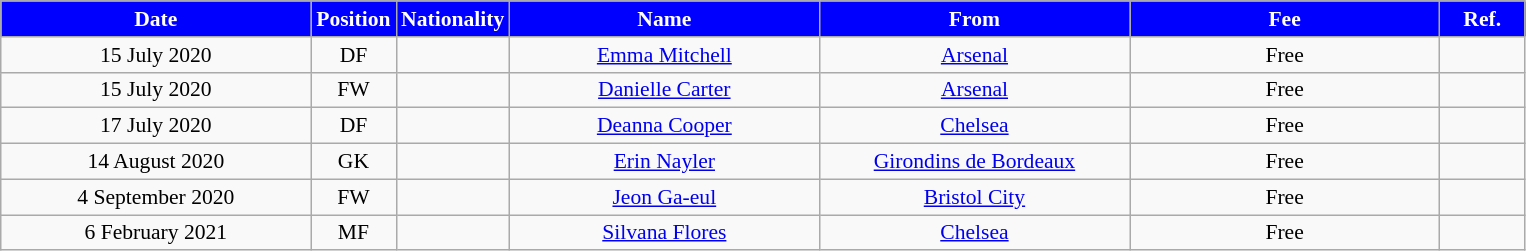<table class="wikitable" style="text-align:center; font-size:90%; ">
<tr>
<th style="background:#00f; color:white; width:200px;">Date</th>
<th style="background:#00f; color:white; width:50px;">Position</th>
<th style="background:#00f; color:white; width:50px;">Nationality</th>
<th style="background:#00f; color:white; width:200px;">Name</th>
<th style="background:#00f; color:white; width:200px;">From</th>
<th style="background:#00f; color:white; width:200px;">Fee</th>
<th style="background:#00f; color:white; width:50px;">Ref.</th>
</tr>
<tr>
<td>15 July 2020</td>
<td>DF</td>
<td></td>
<td><a href='#'>Emma Mitchell</a></td>
<td><a href='#'>Arsenal</a></td>
<td>Free</td>
<td></td>
</tr>
<tr>
<td>15 July 2020</td>
<td>FW</td>
<td></td>
<td><a href='#'>Danielle Carter</a></td>
<td><a href='#'>Arsenal</a></td>
<td>Free</td>
<td></td>
</tr>
<tr>
<td>17 July 2020</td>
<td>DF</td>
<td></td>
<td><a href='#'>Deanna Cooper</a></td>
<td><a href='#'>Chelsea</a></td>
<td>Free</td>
<td></td>
</tr>
<tr>
<td>14 August 2020</td>
<td>GK</td>
<td></td>
<td><a href='#'>Erin Nayler</a></td>
<td><a href='#'>Girondins de Bordeaux</a></td>
<td>Free</td>
<td></td>
</tr>
<tr>
<td>4 September 2020</td>
<td>FW</td>
<td></td>
<td><a href='#'>Jeon Ga-eul</a></td>
<td><a href='#'>Bristol City</a></td>
<td>Free</td>
<td></td>
</tr>
<tr>
<td>6 February 2021</td>
<td>MF</td>
<td></td>
<td><a href='#'>Silvana Flores</a></td>
<td><a href='#'>Chelsea</a></td>
<td>Free</td>
<td></td>
</tr>
</table>
